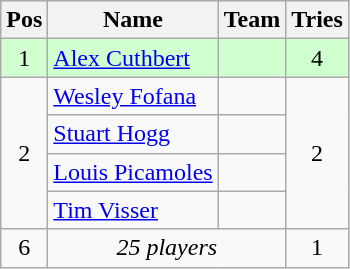<table class="wikitable" style="text-align:center">
<tr>
<th>Pos</th>
<th>Name</th>
<th>Team</th>
<th>Tries</th>
</tr>
<tr style="background:#d0ffd0;">
<td>1</td>
<td align="left"><a href='#'>Alex Cuthbert</a></td>
<td align="left"></td>
<td>4</td>
</tr>
<tr>
<td rowspan="4">2</td>
<td align="left"><a href='#'>Wesley Fofana</a></td>
<td align="left"></td>
<td rowspan="4">2</td>
</tr>
<tr>
<td align="left"><a href='#'>Stuart Hogg</a></td>
<td align="left"></td>
</tr>
<tr>
<td align="left"><a href='#'>Louis Picamoles</a></td>
<td align="left"></td>
</tr>
<tr>
<td align="left"><a href='#'>Tim Visser</a></td>
<td align="left"></td>
</tr>
<tr>
<td>6</td>
<td colspan="2"><em>25 players</em></td>
<td>1</td>
</tr>
</table>
